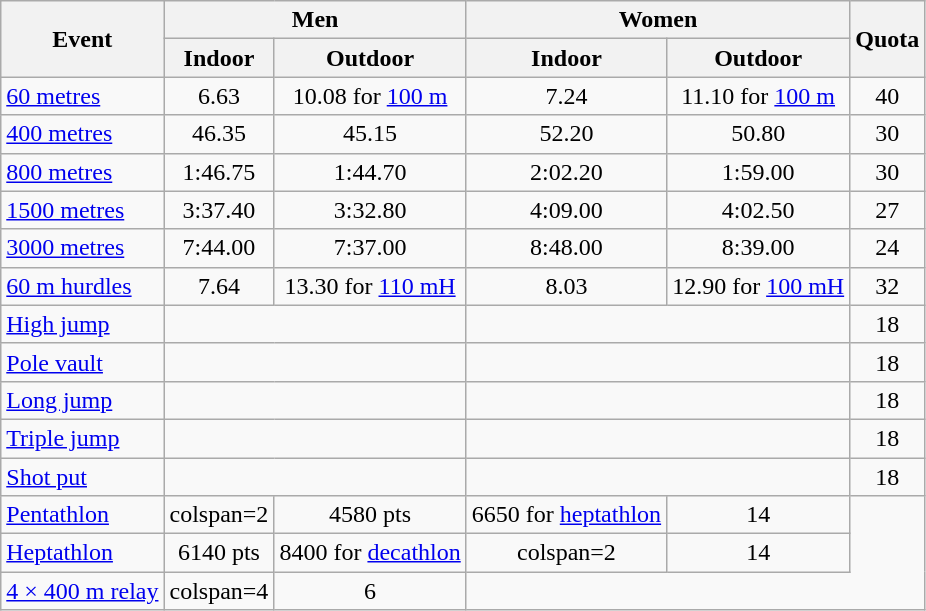<table class="wikitable mw-datatable mw-collapsible mw-collapsed" style="text-align:center;">
<tr>
<th rowspan=2>Event</th>
<th colspan=2>Men</th>
<th colspan=2>Women</th>
<th rowspan=2>Quota</th>
</tr>
<tr>
<th>Indoor</th>
<th>Outdoor</th>
<th>Indoor</th>
<th>Outdoor</th>
</tr>
<tr>
<td align=left><a href='#'>60 metres</a></td>
<td>6.63</td>
<td>10.08 for <a href='#'>100 m</a></td>
<td>7.24</td>
<td>11.10 for <a href='#'>100 m</a></td>
<td>40</td>
</tr>
<tr>
<td align=left><a href='#'>400 metres</a></td>
<td>46.35</td>
<td>45.15</td>
<td>52.20</td>
<td>50.80</td>
<td>30</td>
</tr>
<tr>
<td align=left><a href='#'>800 metres</a></td>
<td>1:46.75</td>
<td>1:44.70</td>
<td>2:02.20</td>
<td>1:59.00</td>
<td>30</td>
</tr>
<tr>
<td align=left><a href='#'>1500 metres</a></td>
<td>3:37.40</td>
<td>3:32.80</td>
<td>4:09.00</td>
<td>4:02.50</td>
<td>27</td>
</tr>
<tr>
<td align=left><a href='#'>3000 metres</a></td>
<td>7:44.00</td>
<td>7:37.00</td>
<td>8:48.00</td>
<td>8:39.00</td>
<td>24</td>
</tr>
<tr>
<td align=left><a href='#'>60 m hurdles</a></td>
<td>7.64</td>
<td>13.30 for <a href='#'>110 mH</a></td>
<td>8.03</td>
<td>12.90 for <a href='#'>100 mH</a></td>
<td>32</td>
</tr>
<tr>
<td align=left><a href='#'>High jump</a></td>
<td colspan=2></td>
<td colspan=2></td>
<td>18</td>
</tr>
<tr>
<td align=left><a href='#'>Pole vault</a></td>
<td colspan=2></td>
<td colspan=2></td>
<td>18</td>
</tr>
<tr>
<td align=left><a href='#'>Long jump</a></td>
<td colspan=2></td>
<td colspan=2></td>
<td>18</td>
</tr>
<tr>
<td align=left><a href='#'>Triple jump</a></td>
<td colspan=2></td>
<td colspan=2></td>
<td>18</td>
</tr>
<tr>
<td align=left><a href='#'>Shot put</a></td>
<td colspan=2></td>
<td colspan=2></td>
<td>18</td>
</tr>
<tr>
<td align=left><a href='#'>Pentathlon</a></td>
<td>colspan=2 </td>
<td>4580 pts</td>
<td>6650 for <a href='#'>heptathlon</a></td>
<td>14</td>
</tr>
<tr>
<td align=left><a href='#'>Heptathlon</a></td>
<td>6140 pts</td>
<td>8400 for <a href='#'>decathlon</a></td>
<td>colspan=2 </td>
<td>14</td>
</tr>
<tr>
<td align=left><a href='#'>4 × 400 m relay</a></td>
<td>colspan=4 </td>
<td>6</td>
</tr>
</table>
